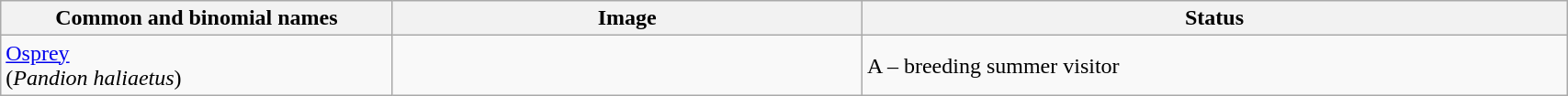<table width=90% class="wikitable">
<tr>
<th width=25%>Common and binomial names</th>
<th width=30%>Image</th>
<th width=45%>Status</th>
</tr>
<tr>
<td><a href='#'>Osprey</a><br>(<em>Pandion haliaetus</em>)</td>
<td></td>
<td>A – breeding summer visitor</td>
</tr>
</table>
